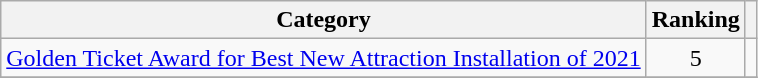<table class="wikitable plainrowheaders">
<tr>
<th scope="col">Category</th>
<th scope="col">Ranking</th>
<th scope="col" class="unsortable"></th>
</tr>
<tr>
<td><a href='#'>Golden Ticket Award for Best New Attraction Installation of 2021</a></td>
<td style="text-align:center;">5</td>
<td style="text-align:center;"></td>
</tr>
<tr>
</tr>
</table>
